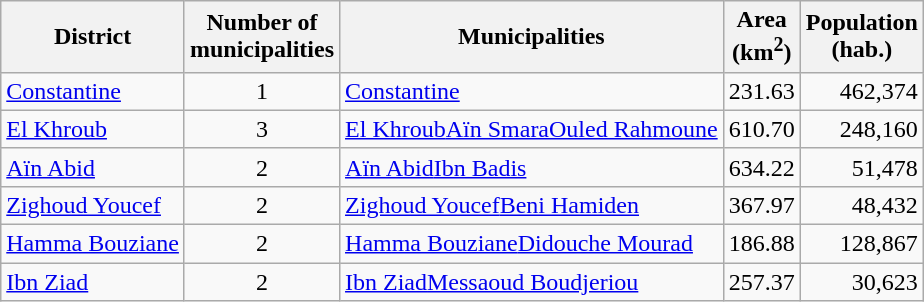<table class="wikitable sortable" align="center">
<tr>
<th>District</th>
<th>Number of<br>municipalities</th>
<th>Municipalities</th>
<th>Area<br>(km<sup>2</sup>)</th>
<th>Population<br>(hab.)</th>
</tr>
<tr --->
<td><a href='#'>Constantine</a></td>
<td style="text-align:center">1</td>
<td><a href='#'>Constantine</a></td>
<td style="text-align:right">231.63</td>
<td style="text-align:right">462,374</td>
</tr>
<tr --->
<td><a href='#'>El Khroub</a></td>
<td style="text-align:center">3</td>
<td><a href='#'>El Khroub</a><a href='#'>Aïn Smara</a><a href='#'>Ouled Rahmoune</a></td>
<td style="text-align:right">610.70</td>
<td style="text-align:right">248,160</td>
</tr>
<tr --->
<td><a href='#'>Aïn Abid</a></td>
<td style="text-align:center">2</td>
<td><a href='#'>Aïn Abid</a><a href='#'>Ibn Badis</a></td>
<td style="text-align:right">634.22</td>
<td style="text-align:right">51,478</td>
</tr>
<tr --->
<td><a href='#'>Zighoud Youcef</a></td>
<td style="text-align:center">2</td>
<td><a href='#'>Zighoud Youcef</a><a href='#'>Beni Hamiden</a></td>
<td style="text-align:right">367.97</td>
<td style="text-align:right">48,432</td>
</tr>
<tr --->
<td><a href='#'>Hamma Bouziane</a></td>
<td style="text-align:center">2</td>
<td><a href='#'>Hamma Bouziane</a><a href='#'>Didouche Mourad</a></td>
<td style="text-align:right">186.88</td>
<td style="text-align:right">128,867</td>
</tr>
<tr --->
<td><a href='#'>Ibn Ziad</a></td>
<td style="text-align:center">2</td>
<td><a href='#'>Ibn Ziad</a><a href='#'>Messaoud Boudjeriou</a></td>
<td style="text-align:right">257.37</td>
<td style="text-align:right">30,623</td>
</tr>
</table>
